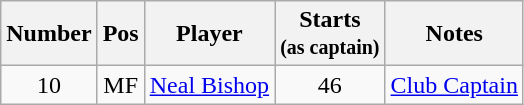<table class="wikitable" style="text-align: center">
<tr>
<th>Number</th>
<th>Pos</th>
<th>Player</th>
<th>Starts<br><small>(as captain)</small></th>
<th>Notes</th>
</tr>
<tr>
<td>10</td>
<td>MF</td>
<td><a href='#'>Neal Bishop</a></td>
<td>46</td>
<td><a href='#'>Club Captain</a></td>
</tr>
</table>
